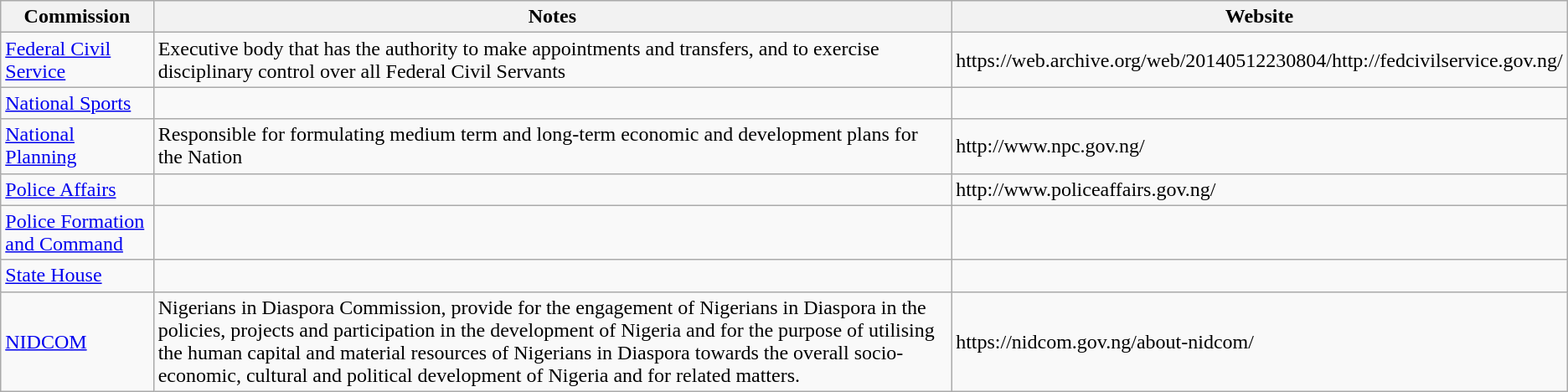<table class=wikitable>
<tr>
<th>Commission</th>
<th>Notes</th>
<th>Website</th>
</tr>
<tr>
<td><a href='#'>Federal Civil Service</a></td>
<td>Executive body that has the authority to make appointments and transfers, and to exercise disciplinary control over all Federal Civil Servants</td>
<td>https://web.archive.org/web/20140512230804/http://fedcivilservice.gov.ng/</td>
</tr>
<tr>
<td><a href='#'>National Sports</a></td>
<td></td>
<td></td>
</tr>
<tr>
<td><a href='#'>National Planning</a></td>
<td>Responsible for formulating medium term and long-term economic and development plans for the Nation</td>
<td>http://www.npc.gov.ng/ </td>
</tr>
<tr>
<td><a href='#'>Police Affairs</a></td>
<td></td>
<td>http://www.policeaffairs.gov.ng/</td>
</tr>
<tr>
<td><a href='#'>Police Formation and Command</a></td>
<td></td>
<td></td>
</tr>
<tr>
<td><a href='#'>State House</a></td>
<td></td>
<td></td>
</tr>
<tr>
<td><a href='#'>NIDCOM</a></td>
<td>Nigerians in Diaspora Commission, provide for the engagement of Nigerians in Diaspora in the policies, projects and participation in the development of Nigeria and for the purpose of utilising the human capital and material resources of Nigerians in Diaspora towards the overall socio-economic, cultural and political development of Nigeria and for related matters.</td>
<td>https://nidcom.gov.ng/about-nidcom/</td>
</tr>
</table>
